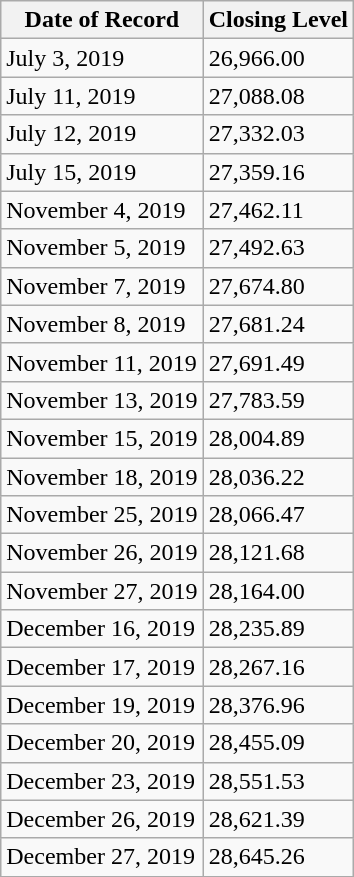<table class="wikitable">
<tr>
<th>Date of Record</th>
<th>Closing Level</th>
</tr>
<tr>
<td>July 3, 2019</td>
<td>26,966.00</td>
</tr>
<tr>
<td>July 11, 2019</td>
<td>27,088.08</td>
</tr>
<tr>
<td>July 12, 2019</td>
<td>27,332.03</td>
</tr>
<tr>
<td>July 15, 2019</td>
<td>27,359.16</td>
</tr>
<tr>
<td>November 4, 2019</td>
<td>27,462.11</td>
</tr>
<tr>
<td>November 5, 2019</td>
<td>27,492.63</td>
</tr>
<tr>
<td>November 7, 2019</td>
<td>27,674.80</td>
</tr>
<tr>
<td>November 8, 2019</td>
<td>27,681.24</td>
</tr>
<tr>
<td>November 11, 2019</td>
<td>27,691.49</td>
</tr>
<tr>
<td>November 13, 2019</td>
<td>27,783.59</td>
</tr>
<tr>
<td>November 15, 2019</td>
<td>28,004.89</td>
</tr>
<tr>
<td>November 18, 2019</td>
<td>28,036.22</td>
</tr>
<tr>
<td>November 25, 2019</td>
<td>28,066.47</td>
</tr>
<tr>
<td>November 26, 2019</td>
<td>28,121.68</td>
</tr>
<tr>
<td>November 27, 2019</td>
<td>28,164.00</td>
</tr>
<tr>
<td>December 16, 2019</td>
<td>28,235.89</td>
</tr>
<tr>
<td>December 17, 2019</td>
<td>28,267.16</td>
</tr>
<tr>
<td>December 19, 2019</td>
<td>28,376.96</td>
</tr>
<tr>
<td>December 20, 2019</td>
<td>28,455.09</td>
</tr>
<tr>
<td>December 23, 2019</td>
<td>28,551.53</td>
</tr>
<tr>
<td>December 26, 2019</td>
<td>28,621.39</td>
</tr>
<tr>
<td>December 27, 2019</td>
<td>28,645.26</td>
</tr>
</table>
